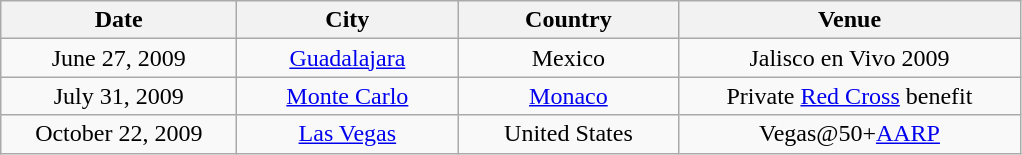<table class="wikitable" style="text-align:center;">
<tr>
<th width="150">Date</th>
<th width="140">City</th>
<th width="140">Country</th>
<th width="220">Venue</th>
</tr>
<tr>
<td>June 27, 2009</td>
<td><a href='#'>Guadalajara</a></td>
<td>Mexico</td>
<td>Jalisco en Vivo 2009</td>
</tr>
<tr>
<td>July 31, 2009</td>
<td><a href='#'>Monte Carlo</a></td>
<td><a href='#'>Monaco</a></td>
<td>Private <a href='#'>Red Cross</a> benefit</td>
</tr>
<tr>
<td>October 22, 2009</td>
<td><a href='#'>Las Vegas</a></td>
<td>United States</td>
<td>Vegas@50+<a href='#'>AARP</a></td>
</tr>
</table>
